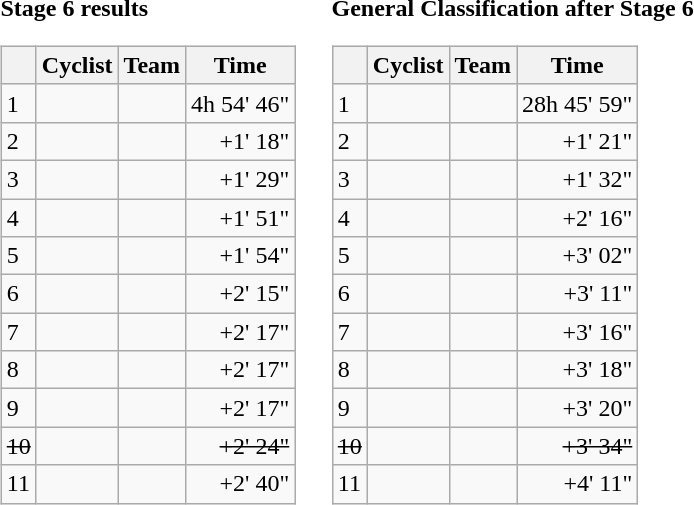<table>
<tr>
<td><strong>Stage 6 results</strong><br><table class="wikitable">
<tr>
<th></th>
<th>Cyclist</th>
<th>Team</th>
<th>Time</th>
</tr>
<tr>
<td>1</td>
<td></td>
<td></td>
<td style="text-align:right;">4h 54' 46"</td>
</tr>
<tr>
<td>2</td>
<td></td>
<td></td>
<td style="text-align:right;">+1' 18"</td>
</tr>
<tr>
<td>3</td>
<td></td>
<td></td>
<td style="text-align:right;">+1' 29"</td>
</tr>
<tr>
<td>4</td>
<td></td>
<td></td>
<td style="text-align:right;">+1' 51"</td>
</tr>
<tr>
<td>5</td>
<td></td>
<td></td>
<td style="text-align:right;">+1' 54"</td>
</tr>
<tr>
<td>6</td>
<td></td>
<td></td>
<td style="text-align:right;">+2' 15"</td>
</tr>
<tr>
<td>7</td>
<td></td>
<td></td>
<td style="text-align:right;">+2' 17"</td>
</tr>
<tr>
<td>8</td>
<td></td>
<td></td>
<td style="text-align:right;">+2' 17"</td>
</tr>
<tr>
<td>9</td>
<td></td>
<td></td>
<td style="text-align:right;">+2' 17"</td>
</tr>
<tr>
<td><s>10</s></td>
<td><s></s></td>
<td><s></s></td>
<td style="text-align:right;"><s>+2' 24"</s></td>
</tr>
<tr>
<td>11</td>
<td></td>
<td></td>
<td style="text-align:right;">+2' 40"</td>
</tr>
</table>
</td>
<td></td>
<td><strong>General Classification after Stage 6</strong><br><table class="wikitable">
<tr>
<th></th>
<th>Cyclist</th>
<th>Team</th>
<th>Time</th>
</tr>
<tr>
<td>1</td>
<td> </td>
<td></td>
<td style="text-align:right;">28h 45' 59"</td>
</tr>
<tr>
<td>2</td>
<td></td>
<td></td>
<td style="text-align:right;">+1' 21"</td>
</tr>
<tr>
<td>3</td>
<td></td>
<td></td>
<td style="text-align:right;">+1' 32"</td>
</tr>
<tr>
<td>4</td>
<td></td>
<td></td>
<td style="text-align:right;">+2' 16"</td>
</tr>
<tr>
<td>5</td>
<td></td>
<td></td>
<td style="text-align:right;">+3' 02"</td>
</tr>
<tr>
<td>6</td>
<td></td>
<td></td>
<td style="text-align:right;">+3' 11"</td>
</tr>
<tr>
<td>7</td>
<td></td>
<td></td>
<td style="text-align:right;">+3' 16"</td>
</tr>
<tr>
<td>8</td>
<td></td>
<td></td>
<td style="text-align:right;">+3' 18"</td>
</tr>
<tr>
<td>9</td>
<td></td>
<td></td>
<td style="text-align:right;">+3' 20"</td>
</tr>
<tr>
<td><s>10</s></td>
<td><s></s></td>
<td><s></s></td>
<td style="text-align:right;"><s>+3' 34"</s></td>
</tr>
<tr>
<td>11</td>
<td></td>
<td></td>
<td style="text-align:right;">+4' 11"</td>
</tr>
</table>
</td>
</tr>
</table>
